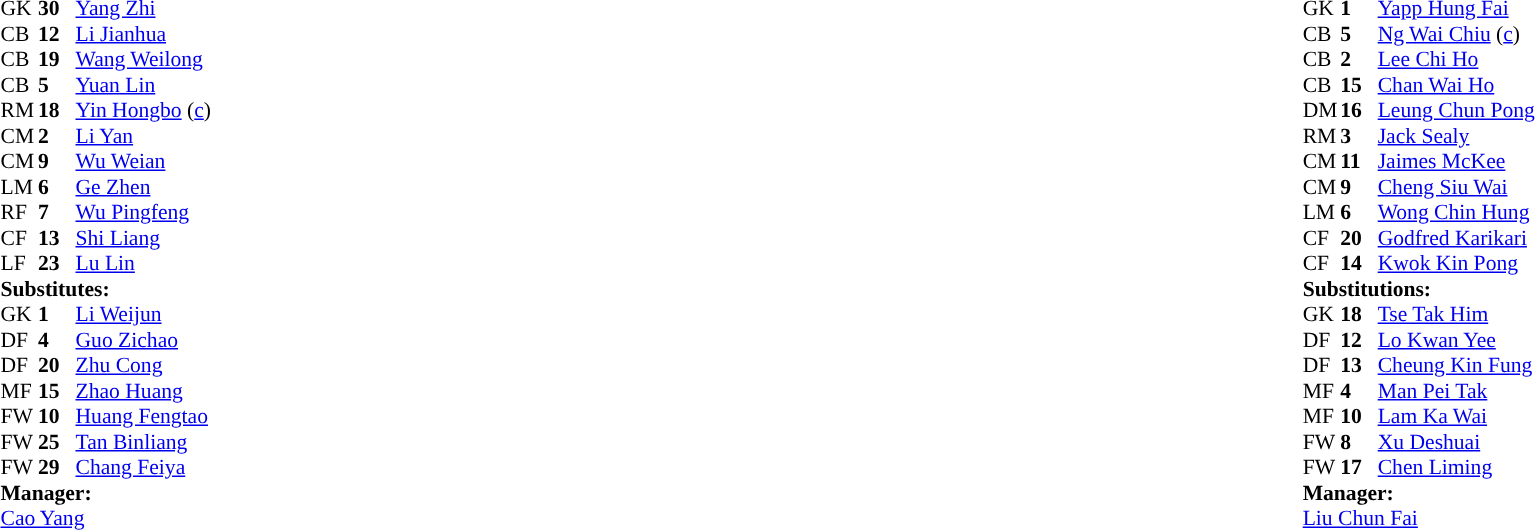<table style="width:100%;">
<tr>
<td style="vertical-align:top; width:50%;"><br><table style="font-size: 90%" cellspacing="0" cellpadding="0">
<tr>
<th width="25"></th>
<th width="25"></th>
</tr>
<tr>
<td>GK</td>
<td><strong>30</strong></td>
<td><a href='#'>Yang Zhi</a></td>
</tr>
<tr>
<td>CB</td>
<td><strong>12</strong></td>
<td><a href='#'>Li Jianhua</a></td>
</tr>
<tr>
<td>CB</td>
<td><strong>19</strong></td>
<td><a href='#'>Wang Weilong</a></td>
</tr>
<tr>
<td>CB</td>
<td><strong>5</strong></td>
<td><a href='#'>Yuan Lin</a></td>
</tr>
<tr>
<td>RM</td>
<td><strong>18</strong></td>
<td><a href='#'>Yin Hongbo</a> (<a href='#'>c</a>)</td>
</tr>
<tr>
<td>CM</td>
<td><strong>2</strong></td>
<td><a href='#'>Li Yan</a></td>
</tr>
<tr>
<td>CM</td>
<td><strong>9</strong></td>
<td><a href='#'>Wu Weian</a></td>
<td></td>
<td></td>
</tr>
<tr>
<td>LM</td>
<td><strong>6</strong></td>
<td><a href='#'>Ge Zhen</a></td>
</tr>
<tr>
<td>RF</td>
<td><strong>7</strong></td>
<td><a href='#'>Wu Pingfeng</a></td>
<td></td>
<td></td>
</tr>
<tr>
<td>CF</td>
<td><strong>13</strong></td>
<td><a href='#'>Shi Liang</a></td>
<td></td>
<td></td>
</tr>
<tr>
<td>LF</td>
<td><strong>23</strong></td>
<td><a href='#'>Lu Lin</a></td>
<td></td>
<td></td>
</tr>
<tr>
<td colspan=4><strong>Substitutes:</strong></td>
</tr>
<tr>
<td>GK</td>
<td><strong>1</strong></td>
<td><a href='#'>Li Weijun</a></td>
</tr>
<tr>
<td>DF</td>
<td><strong>4</strong></td>
<td><a href='#'>Guo Zichao</a></td>
</tr>
<tr>
<td>DF</td>
<td><strong>20</strong></td>
<td><a href='#'>Zhu Cong</a></td>
</tr>
<tr>
<td>MF</td>
<td><strong>15</strong></td>
<td><a href='#'>Zhao Huang</a></td>
<td></td>
<td></td>
</tr>
<tr>
<td>FW</td>
<td><strong>10</strong></td>
<td><a href='#'>Huang Fengtao</a></td>
<td></td>
<td></td>
</tr>
<tr>
<td>FW</td>
<td><strong>25</strong></td>
<td><a href='#'>Tan Binliang</a></td>
<td></td>
<td></td>
</tr>
<tr>
<td>FW</td>
<td><strong>29</strong></td>
<td><a href='#'>Chang Feiya</a></td>
<td></td>
<td></td>
</tr>
<tr>
<td colspan=3><strong>Manager:</strong></td>
</tr>
<tr>
<td colspan=4><a href='#'>Cao Yang</a></td>
</tr>
</table>
</td>
<td valign="top"></td>
<td style="vertical-align:top; width:50%;"><br><table cellspacing="0" cellpadding="0" style="font-size:90%; margin:auto;">
<tr>
<th width=25></th>
<th width=25></th>
</tr>
<tr>
<td>GK</td>
<td><strong>1</strong></td>
<td><a href='#'>Yapp Hung Fai</a></td>
</tr>
<tr>
<td>CB</td>
<td><strong>5</strong></td>
<td><a href='#'>Ng Wai Chiu</a> (<a href='#'>c</a>)</td>
</tr>
<tr>
<td>CB</td>
<td><strong>2</strong></td>
<td><a href='#'>Lee Chi Ho</a></td>
<td></td>
</tr>
<tr>
<td>CB</td>
<td><strong>15</strong></td>
<td><a href='#'>Chan Wai Ho</a></td>
</tr>
<tr>
<td>DM</td>
<td><strong>16</strong></td>
<td><a href='#'>Leung Chun Pong</a></td>
</tr>
<tr>
<td>RM</td>
<td><strong>3</strong></td>
<td><a href='#'>Jack Sealy</a></td>
<td></td>
<td></td>
</tr>
<tr>
<td>CM</td>
<td><strong>11</strong></td>
<td><a href='#'>Jaimes McKee</a></td>
<td></td>
<td></td>
</tr>
<tr>
<td>CM</td>
<td><strong>9</strong></td>
<td><a href='#'>Cheng Siu Wai</a></td>
<td></td>
<td></td>
</tr>
<tr>
<td>LM</td>
<td><strong>6</strong></td>
<td><a href='#'>Wong Chin Hung</a></td>
<td></td>
<td></td>
</tr>
<tr>
<td>CF</td>
<td><strong>20</strong></td>
<td><a href='#'>Godfred Karikari</a></td>
<td></td>
</tr>
<tr>
<td>CF</td>
<td><strong>14</strong></td>
<td><a href='#'>Kwok Kin Pong</a></td>
<td></td>
<td></td>
</tr>
<tr>
<td colspan=3><strong>Substitutions:</strong></td>
</tr>
<tr>
<td>GK</td>
<td><strong>18</strong></td>
<td><a href='#'>Tse Tak Him</a></td>
</tr>
<tr>
<td>DF</td>
<td><strong>12</strong></td>
<td><a href='#'>Lo Kwan Yee</a></td>
<td></td>
<td></td>
</tr>
<tr>
<td>DF</td>
<td><strong>13</strong></td>
<td><a href='#'>Cheung Kin Fung</a></td>
<td></td>
<td></td>
</tr>
<tr>
<td>MF</td>
<td><strong>4</strong></td>
<td><a href='#'>Man Pei Tak</a></td>
<td></td>
<td></td>
</tr>
<tr>
<td>MF</td>
<td><strong>10</strong></td>
<td><a href='#'>Lam Ka Wai</a></td>
<td></td>
<td></td>
</tr>
<tr>
<td>FW</td>
<td><strong>8</strong></td>
<td><a href='#'>Xu Deshuai</a></td>
<td></td>
<td></td>
</tr>
<tr>
<td>FW</td>
<td><strong>17</strong></td>
<td><a href='#'>Chen Liming</a></td>
</tr>
<tr>
<td colspan=3><strong>Manager:</strong></td>
</tr>
<tr>
<td colspan=4><a href='#'>Liu Chun Fai</a></td>
</tr>
</table>
</td>
</tr>
</table>
